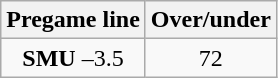<table class="wikitable">
<tr align="center">
<th style=>Pregame line</th>
<th style=>Over/under</th>
</tr>
<tr align="center">
<td><strong>SMU</strong> –3.5</td>
<td>72</td>
</tr>
</table>
